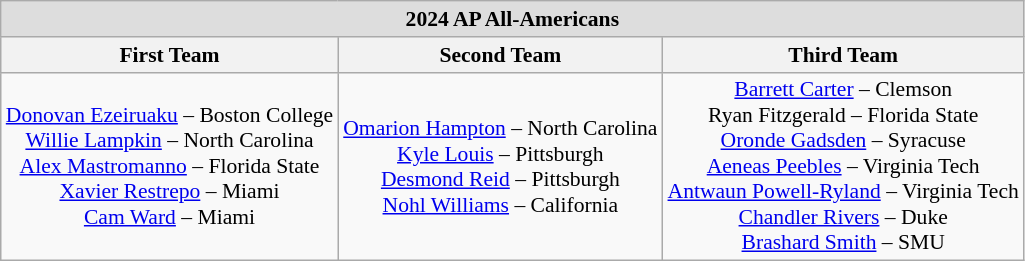<table class="wikitable" style="white-space:nowrap; text-align:center; font-size:90%;">
<tr>
<td colspan="7" style="text-align:center; background:#ddd;"><strong>2024 AP All-Americans</strong></td>
</tr>
<tr>
<th>First Team</th>
<th>Second Team</th>
<th>Third Team</th>
</tr>
<tr>
<td><a href='#'>Donovan Ezeiruaku</a> – Boston College<br><a href='#'>Willie Lampkin</a> – North Carolina<br><a href='#'>Alex Mastromanno</a> – Florida State<br><a href='#'>Xavier Restrepo</a> – Miami<br><a href='#'>Cam Ward</a> – Miami</td>
<td><a href='#'>Omarion Hampton</a> – North Carolina<br><a href='#'>Kyle Louis</a> – Pittsburgh<br><a href='#'>Desmond Reid</a> – Pittsburgh<br><a href='#'>Nohl Williams</a> – California</td>
<td><a href='#'>Barrett Carter</a> – Clemson<br>Ryan Fitzgerald – Florida State<br><a href='#'>Oronde Gadsden</a> – Syracuse<br><a href='#'>Aeneas Peebles</a> – Virginia Tech<br><a href='#'>Antwaun Powell-Ryland</a> – Virginia Tech<br><a href='#'>Chandler Rivers</a> – Duke<br><a href='#'>Brashard Smith</a> – SMU</td>
</tr>
</table>
